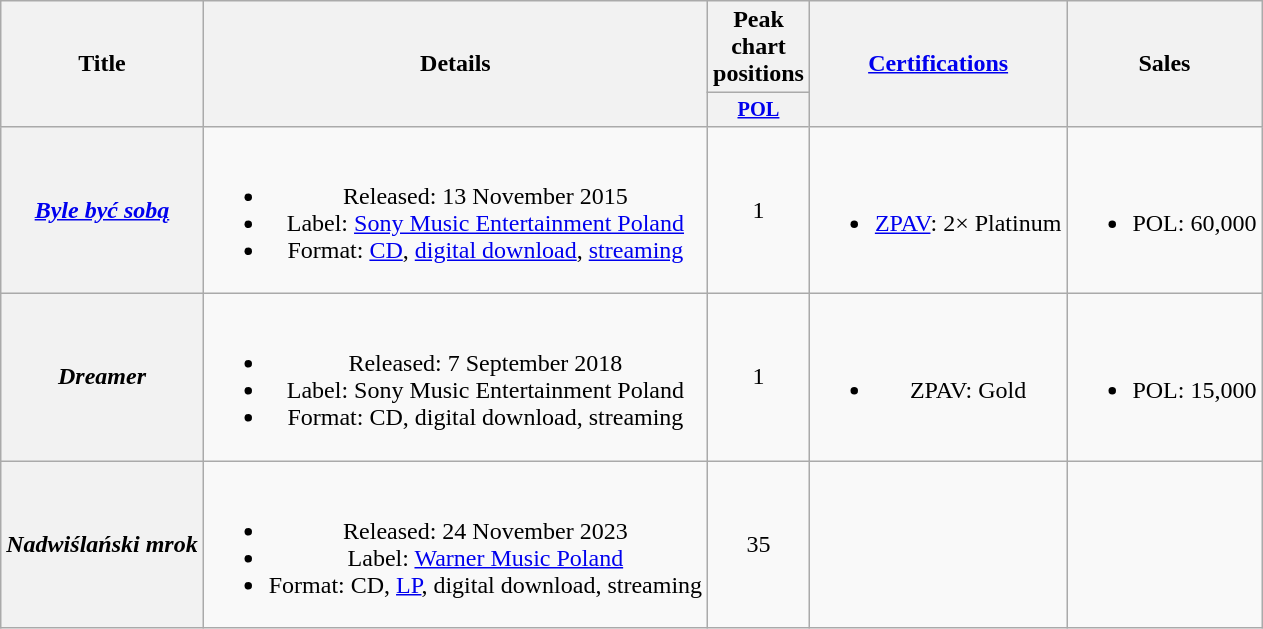<table class="wikitable plainrowheaders" style="text-align:center;">
<tr>
<th scope="col" rowspan="2">Title</th>
<th scope="col" rowspan="2">Details</th>
<th>Peak chart positions</th>
<th scope="col" rowspan="2"><a href='#'>Certifications</a></th>
<th scope="col" rowspan="2">Sales</th>
</tr>
<tr>
<th scope="col" style="width:3em;font-size:85%;"><a href='#'>POL</a><br></th>
</tr>
<tr>
<th scope="row"><em><a href='#'>Byle być sobą</a></em></th>
<td><br><ul><li>Released: 13 November 2015</li><li>Label: <a href='#'>Sony Music Entertainment Poland</a></li><li>Format: <a href='#'>CD</a>, <a href='#'>digital download</a>, <a href='#'>streaming</a></li></ul></td>
<td>1</td>
<td><br><ul><li><a href='#'>ZPAV</a>: 2× Platinum</li></ul></td>
<td><br><ul><li>POL: 60,000</li></ul></td>
</tr>
<tr>
<th scope="row"><em>Dreamer</em></th>
<td><br><ul><li>Released: 7 September 2018</li><li>Label: Sony Music Entertainment Poland</li><li>Format: CD, digital download, streaming</li></ul></td>
<td>1</td>
<td><br><ul><li>ZPAV: Gold</li></ul></td>
<td><br><ul><li>POL: 15,000</li></ul></td>
</tr>
<tr>
<th scope="row"><em>Nadwiślański mrok</em></th>
<td><br><ul><li>Released: 24 November 2023</li><li>Label: <a href='#'>Warner Music Poland</a></li><li>Format: CD, <a href='#'>LP</a>, digital download, streaming</li></ul></td>
<td>35</td>
<td></td>
<td></td>
</tr>
</table>
